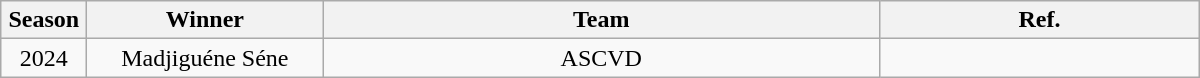<table class="wikitable sortable" style="text-align:center;" width="800px">
<tr>
<th width="50">Season</th>
<th width="150">Winner</th>
<th>Team</th>
<th>Ref.</th>
</tr>
<tr>
<td>2024</td>
<td>Madjiguéne Séne</td>
<td>ASCVD</td>
<td></td>
</tr>
</table>
